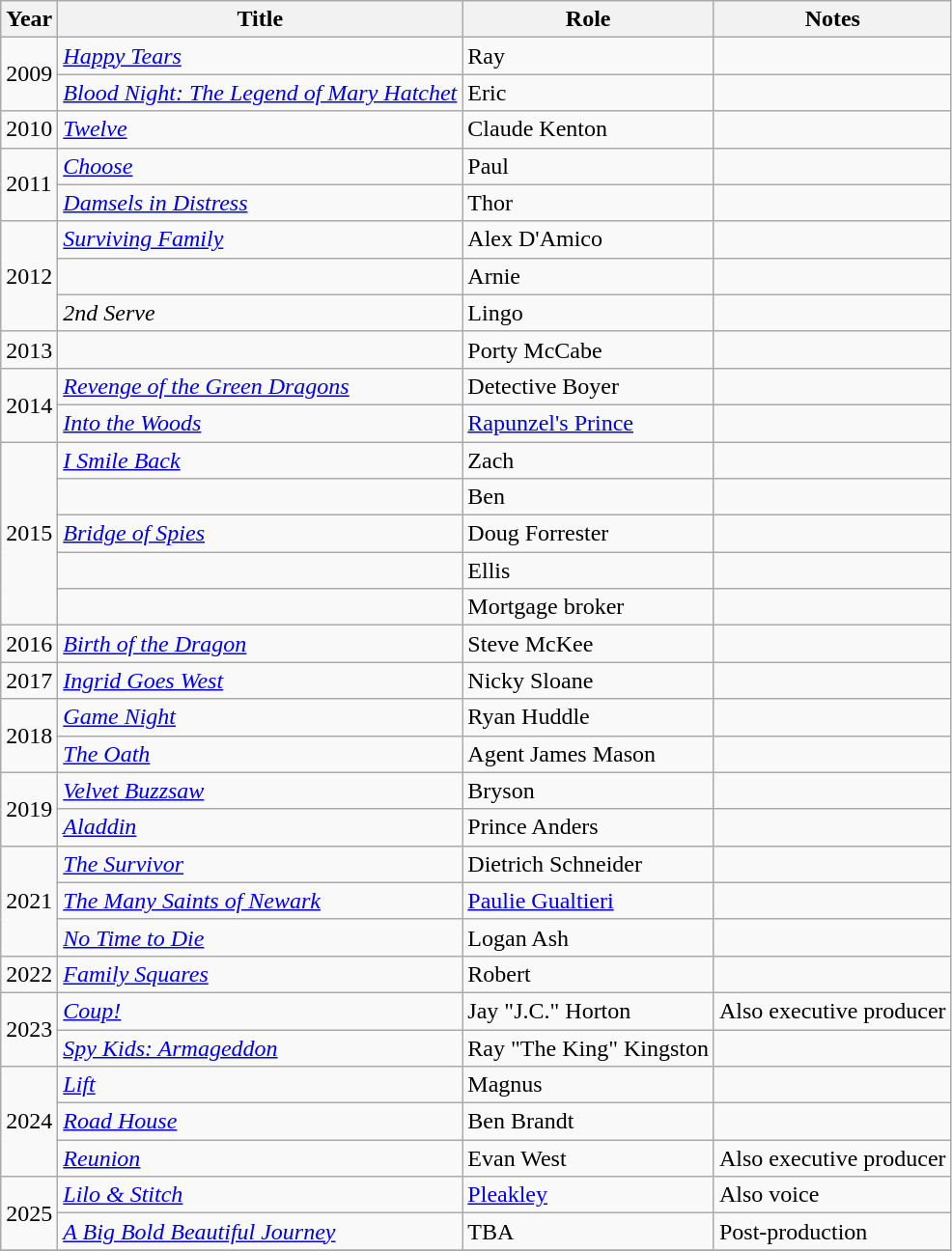<table class="wikitable sortable">
<tr>
<th>Year</th>
<th>Title</th>
<th>Role</th>
<th class="unsortable">Notes</th>
</tr>
<tr>
<td rowspan="2">2009</td>
<td><em><a href='#'>Happy Tears</a></em></td>
<td>Ray</td>
<td></td>
</tr>
<tr>
<td><em><a href='#'>Blood Night: The Legend of Mary Hatchet</a></em></td>
<td>Eric</td>
<td></td>
</tr>
<tr>
<td>2010</td>
<td><em><a href='#'>Twelve</a></em></td>
<td>Claude Kenton</td>
<td></td>
</tr>
<tr>
<td rowspan="2">2011</td>
<td><em><a href='#'>Choose</a></em></td>
<td>Paul</td>
<td></td>
</tr>
<tr>
<td><em><a href='#'>Damsels in Distress</a></em></td>
<td>Thor</td>
<td></td>
</tr>
<tr>
<td rowspan="3">2012</td>
<td><em><a href='#'>Surviving Family</a></em></td>
<td>Alex D'Amico</td>
<td></td>
</tr>
<tr>
<td><em></em></td>
<td>Arnie</td>
<td></td>
</tr>
<tr>
<td><em>2nd Serve</em></td>
<td>Lingo</td>
<td></td>
</tr>
<tr>
<td rowspan="1">2013</td>
<td><em></em></td>
<td>Porty McCabe</td>
<td></td>
</tr>
<tr>
<td rowspan="2">2014</td>
<td><em><a href='#'>Revenge of the Green Dragons</a></em></td>
<td>Detective Boyer</td>
<td></td>
</tr>
<tr>
<td><em><a href='#'>Into the Woods</a></em></td>
<td><a href='#'>Rapunzel's Prince</a></td>
<td></td>
</tr>
<tr>
<td rowspan="5">2015</td>
<td><em><a href='#'>I Smile Back</a></em></td>
<td>Zach</td>
<td></td>
</tr>
<tr>
<td><em></em></td>
<td>Ben</td>
<td></td>
</tr>
<tr>
<td><em><a href='#'>Bridge of Spies</a></em></td>
<td>Doug Forrester</td>
<td></td>
</tr>
<tr>
<td><em></em></td>
<td>Ellis</td>
<td></td>
</tr>
<tr>
<td><em></em></td>
<td>Mortgage broker</td>
<td></td>
</tr>
<tr>
<td>2016</td>
<td><em><a href='#'>Birth of the Dragon</a></em></td>
<td>Steve McKee</td>
<td></td>
</tr>
<tr>
<td>2017</td>
<td><em><a href='#'>Ingrid Goes West</a></em></td>
<td>Nicky Sloane</td>
<td></td>
</tr>
<tr>
<td rowspan="2">2018</td>
<td><em><a href='#'>Game Night</a></em></td>
<td>Ryan Huddle</td>
<td></td>
</tr>
<tr>
<td><em><a href='#'>The Oath</a></em></td>
<td>Agent James Mason</td>
<td></td>
</tr>
<tr>
<td rowspan="2">2019</td>
<td><em><a href='#'>Velvet Buzzsaw</a></em></td>
<td>Bryson</td>
<td></td>
</tr>
<tr>
<td><em><a href='#'>Aladdin</a></em></td>
<td>Prince Anders</td>
<td></td>
</tr>
<tr>
<td rowspan="3">2021</td>
<td><em><a href='#'>The Survivor</a></em></td>
<td>Dietrich Schneider</td>
<td></td>
</tr>
<tr>
<td><em><a href='#'>The Many Saints of Newark</a></em></td>
<td><a href='#'>Paulie Gualtieri</a></td>
<td></td>
</tr>
<tr>
<td><em><a href='#'>No Time to Die</a></em></td>
<td>Logan Ash</td>
<td></td>
</tr>
<tr>
<td>2022</td>
<td><em><a href='#'>Family Squares</a></em></td>
<td>Robert</td>
<td></td>
</tr>
<tr>
<td rowspan="2">2023</td>
<td><em><a href='#'>Coup!</a></em></td>
<td>Jay "J.C." Horton</td>
<td>Also executive producer</td>
</tr>
<tr>
<td><em><a href='#'>Spy Kids: Armageddon</a></em></td>
<td>Ray "The King" Kingston</td>
<td></td>
</tr>
<tr>
<td rowspan="3">2024</td>
<td><em><a href='#'>Lift</a></em></td>
<td>Magnus</td>
<td></td>
</tr>
<tr>
<td><em><a href='#'>Road House</a></em></td>
<td>Ben Brandt</td>
<td></td>
</tr>
<tr>
<td><em><a href='#'>Reunion</a></em></td>
<td>Evan West</td>
<td>Also executive producer</td>
</tr>
<tr>
<td rowspan="2">2025</td>
<td><em><a href='#'>Lilo & Stitch</a></em></td>
<td><a href='#'>Pleakley</a></td>
<td>Also voice</td>
</tr>
<tr>
<td><em><a href='#'>A Big Bold Beautiful Journey</a></em></td>
<td>TBA</td>
<td>Post-production</td>
</tr>
<tr>
</tr>
</table>
